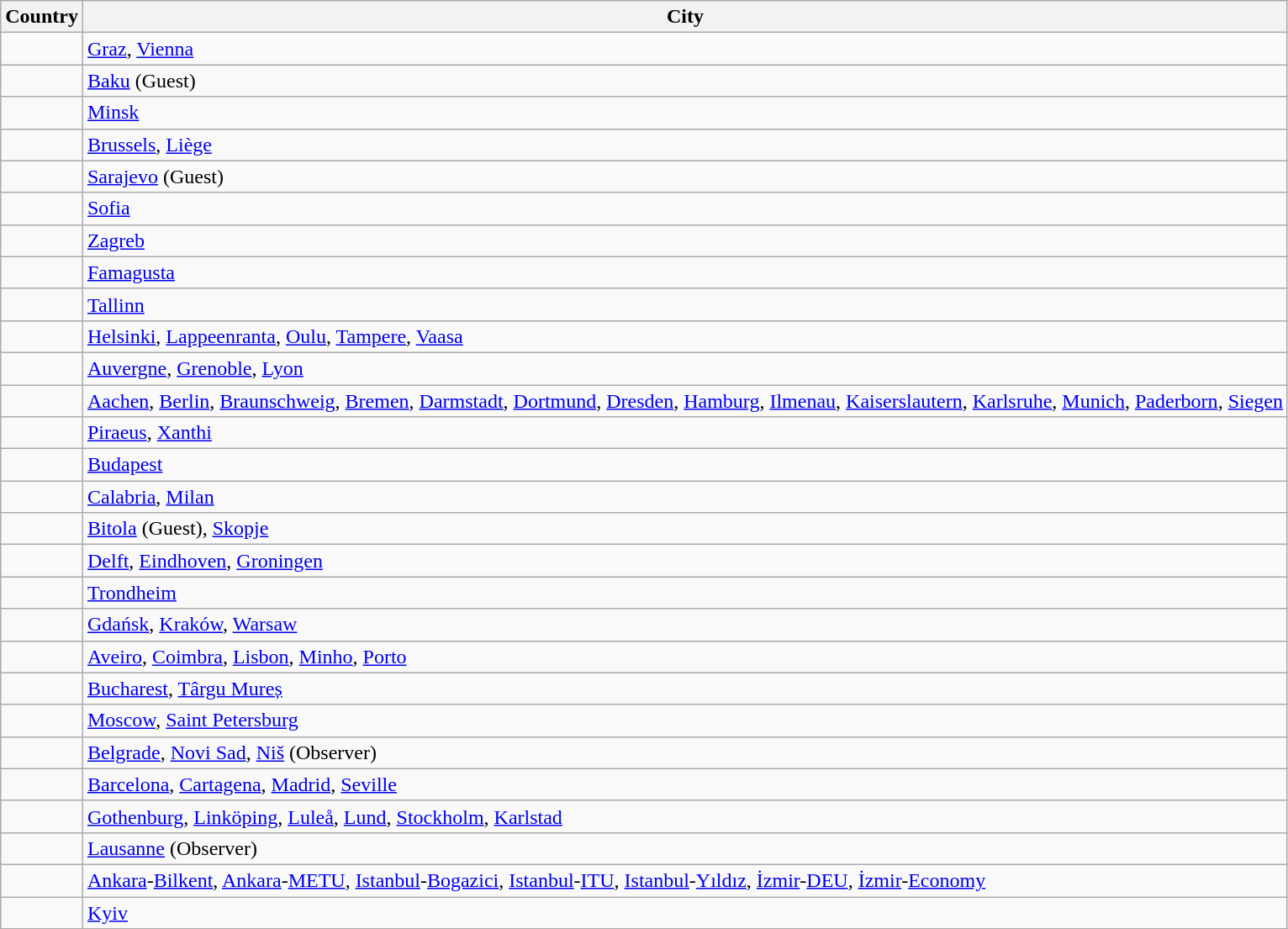<table class="wikitable">
<tr>
<th>Country</th>
<th>City</th>
</tr>
<tr>
<td></td>
<td><a href='#'>Graz</a>, <a href='#'>Vienna</a></td>
</tr>
<tr>
<td></td>
<td><a href='#'>Baku</a> (Guest)</td>
</tr>
<tr>
<td></td>
<td><a href='#'>Minsk</a></td>
</tr>
<tr>
<td></td>
<td><a href='#'>Brussels</a>, <a href='#'>Liège</a></td>
</tr>
<tr>
<td></td>
<td><a href='#'>Sarajevo</a> (Guest)</td>
</tr>
<tr>
<td></td>
<td><a href='#'>Sofia</a></td>
</tr>
<tr>
<td></td>
<td><a href='#'>Zagreb</a></td>
</tr>
<tr>
<td></td>
<td><a href='#'>Famagusta</a></td>
</tr>
<tr>
<td></td>
<td><a href='#'>Tallinn</a></td>
</tr>
<tr>
<td></td>
<td><a href='#'>Helsinki</a>, <a href='#'>Lappeenranta</a>, <a href='#'>Oulu</a>, <a href='#'>Tampere</a>, <a href='#'>Vaasa</a></td>
</tr>
<tr>
<td></td>
<td><a href='#'>Auvergne</a>, <a href='#'>Grenoble</a>, <a href='#'>Lyon</a></td>
</tr>
<tr>
<td></td>
<td><a href='#'>Aachen</a>, <a href='#'>Berlin</a>, <a href='#'>Braunschweig</a>, <a href='#'>Bremen</a>, <a href='#'>Darmstadt</a>, <a href='#'>Dortmund</a>, <a href='#'>Dresden</a>, <a href='#'>Hamburg</a>, <a href='#'>Ilmenau</a>, <a href='#'>Kaiserslautern</a>, <a href='#'>Karlsruhe</a>, <a href='#'>Munich</a>, <a href='#'>Paderborn</a>, <a href='#'>Siegen</a></td>
</tr>
<tr>
<td></td>
<td><a href='#'>Piraeus</a>, <a href='#'>Xanthi</a></td>
</tr>
<tr>
<td></td>
<td><a href='#'>Budapest</a></td>
</tr>
<tr>
<td></td>
<td><a href='#'>Calabria</a>, <a href='#'>Milan</a></td>
</tr>
<tr>
<td></td>
<td><a href='#'>Bitola</a> (Guest), <a href='#'>Skopje</a></td>
</tr>
<tr>
<td></td>
<td><a href='#'>Delft</a>, <a href='#'>Eindhoven</a>, <a href='#'>Groningen</a></td>
</tr>
<tr>
<td></td>
<td><a href='#'>Trondheim</a></td>
</tr>
<tr>
<td></td>
<td><a href='#'>Gdańsk</a>, <a href='#'>Kraków</a>, <a href='#'>Warsaw</a></td>
</tr>
<tr>
<td></td>
<td><a href='#'>Aveiro</a>, <a href='#'>Coimbra</a>, <a href='#'>Lisbon</a>, <a href='#'>Minho</a>, <a href='#'>Porto</a></td>
</tr>
<tr>
<td></td>
<td><a href='#'>Bucharest</a>, <a href='#'>Târgu Mureș</a></td>
</tr>
<tr>
<td></td>
<td><a href='#'>Moscow</a>, <a href='#'>Saint Petersburg</a></td>
</tr>
<tr>
<td></td>
<td><a href='#'>Belgrade</a>, <a href='#'>Novi Sad</a>, <a href='#'>Niš</a> (Observer)</td>
</tr>
<tr>
<td></td>
<td><a href='#'>Barcelona</a>, <a href='#'>Cartagena</a>, <a href='#'>Madrid</a>, <a href='#'>Seville</a></td>
</tr>
<tr>
<td></td>
<td><a href='#'>Gothenburg</a>, <a href='#'>Linköping</a>, <a href='#'>Luleå</a>, <a href='#'>Lund</a>, <a href='#'>Stockholm</a>, <a href='#'>Karlstad</a></td>
</tr>
<tr>
<td></td>
<td><a href='#'>Lausanne</a> (Observer)</td>
</tr>
<tr>
<td></td>
<td><a href='#'>Ankara</a>-<a href='#'>Bilkent</a>, <a href='#'>Ankara</a>-<a href='#'>METU</a>, <a href='#'>Istanbul</a>-<a href='#'>Bogazici</a>, <a href='#'>Istanbul</a>-<a href='#'>ITU</a>, <a href='#'>Istanbul</a>-<a href='#'>Yıldız</a>, <a href='#'>İzmir</a>-<a href='#'>DEU</a>, <a href='#'>İzmir</a>-<a href='#'>Economy</a></td>
</tr>
<tr>
<td></td>
<td><a href='#'>Kyiv</a></td>
</tr>
</table>
